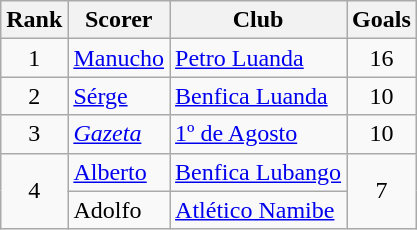<table class="wikitable" style="text-align:center">
<tr>
<th>Rank</th>
<th>Scorer</th>
<th>Club</th>
<th>Goals</th>
</tr>
<tr>
<td>1</td>
<td align="left"> <a href='#'>Manucho</a></td>
<td align="left"><a href='#'>Petro Luanda</a></td>
<td>16</td>
</tr>
<tr>
<td>2</td>
<td align="left"> <a href='#'>Sérge</a></td>
<td align="left"><a href='#'>Benfica Luanda</a></td>
<td>10</td>
</tr>
<tr>
<td>3</td>
<td align="left"> <a href='#'><em>Gazeta</em></a></td>
<td align="left"><a href='#'>1º de Agosto</a></td>
<td>10</td>
</tr>
<tr>
<td rowspan=2>4</td>
<td align="left"> <a href='#'>Alberto</a></td>
<td align="left"><a href='#'>Benfica Lubango</a></td>
<td rowspan=2>7</td>
</tr>
<tr>
<td align="left"> Adolfo</td>
<td align="left"><a href='#'>Atlético Namibe</a></td>
</tr>
</table>
